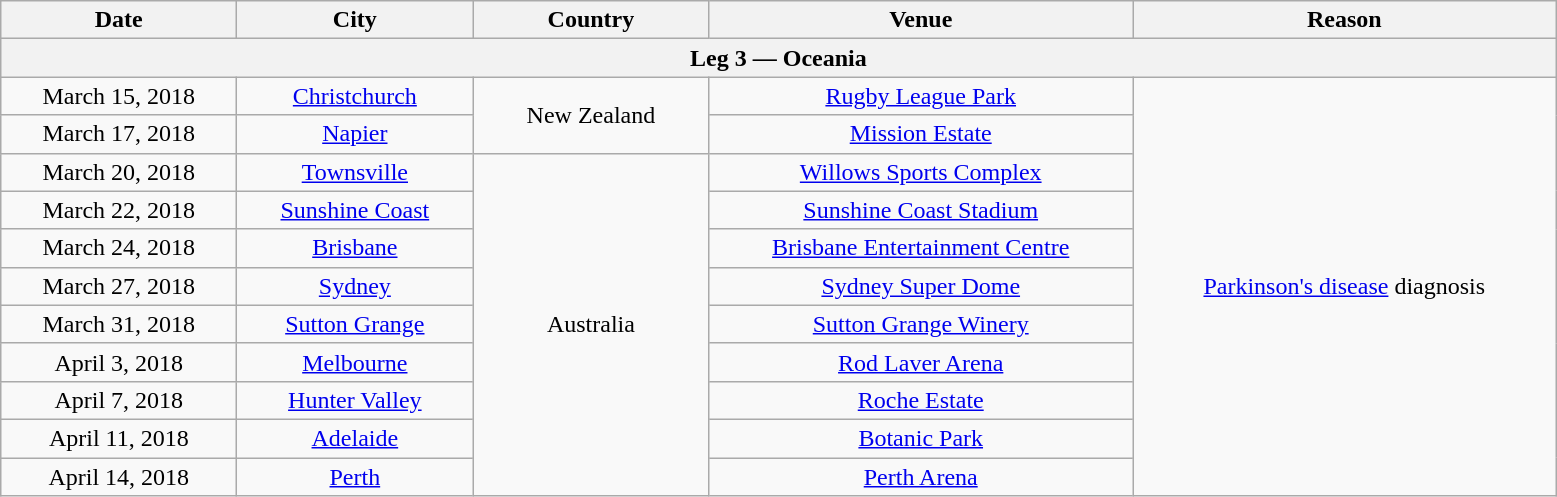<table class="wikitable" style="text-align:center;">
<tr>
<th width="150">Date</th>
<th width="150">City</th>
<th width="150">Country</th>
<th width="275">Venue</th>
<th width="275">Reason</th>
</tr>
<tr>
<th colspan="6">Leg 3 — Oceania</th>
</tr>
<tr>
<td>March 15, 2018</td>
<td><a href='#'>Christchurch</a></td>
<td rowspan="2">New Zealand</td>
<td><a href='#'>Rugby League Park</a></td>
<td rowspan="11"><a href='#'>Parkinson's disease</a> diagnosis</td>
</tr>
<tr>
<td>March 17, 2018</td>
<td><a href='#'>Napier</a></td>
<td><a href='#'>Mission Estate</a></td>
</tr>
<tr>
<td>March 20, 2018</td>
<td><a href='#'>Townsville</a></td>
<td rowspan="9">Australia</td>
<td><a href='#'>Willows Sports Complex</a></td>
</tr>
<tr>
<td>March 22, 2018</td>
<td><a href='#'>Sunshine Coast</a></td>
<td><a href='#'>Sunshine Coast Stadium</a></td>
</tr>
<tr>
<td>March 24, 2018</td>
<td><a href='#'>Brisbane</a></td>
<td><a href='#'>Brisbane Entertainment Centre</a></td>
</tr>
<tr>
<td>March 27, 2018</td>
<td><a href='#'>Sydney</a></td>
<td><a href='#'>Sydney Super Dome</a></td>
</tr>
<tr>
<td>March 31, 2018</td>
<td><a href='#'>Sutton Grange</a></td>
<td><a href='#'>Sutton Grange Winery</a></td>
</tr>
<tr>
<td>April 3, 2018</td>
<td><a href='#'>Melbourne</a></td>
<td><a href='#'>Rod Laver Arena</a></td>
</tr>
<tr>
<td>April 7, 2018</td>
<td><a href='#'>Hunter Valley</a></td>
<td><a href='#'>Roche Estate</a></td>
</tr>
<tr>
<td>April 11, 2018</td>
<td><a href='#'>Adelaide</a></td>
<td><a href='#'>Botanic Park</a></td>
</tr>
<tr>
<td>April 14, 2018</td>
<td><a href='#'>Perth</a></td>
<td><a href='#'>Perth Arena</a></td>
</tr>
</table>
